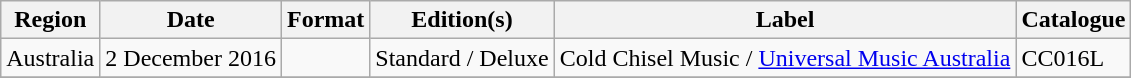<table class="wikitable plainrowheaders">
<tr>
<th scope="col">Region</th>
<th scope="col">Date</th>
<th scope="col">Format</th>
<th scope="col">Edition(s)</th>
<th scope="col">Label</th>
<th scope="col">Catalogue</th>
</tr>
<tr>
<td>Australia</td>
<td>2 December 2016</td>
<td></td>
<td>Standard / Deluxe</td>
<td>Cold Chisel Music / <a href='#'>Universal Music Australia</a></td>
<td>CC016L</td>
</tr>
<tr>
</tr>
</table>
